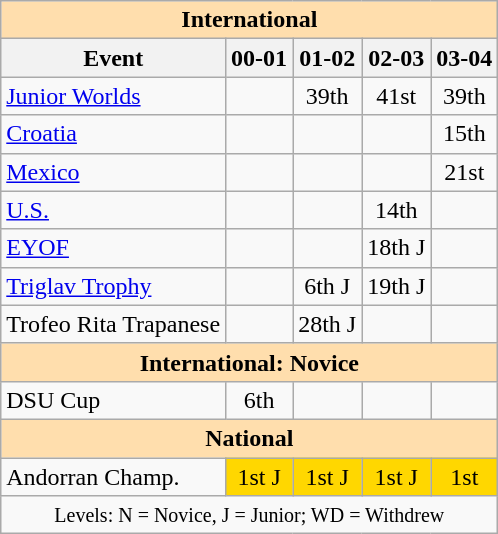<table class="wikitable" style="text-align:center">
<tr>
<th style="background-color: #ffdead; " colspan=5 align=center>International</th>
</tr>
<tr>
<th>Event</th>
<th>00-01</th>
<th>01-02</th>
<th>02-03</th>
<th>03-04</th>
</tr>
<tr>
<td align=left><a href='#'>Junior Worlds</a></td>
<td></td>
<td>39th</td>
<td>41st</td>
<td>39th</td>
</tr>
<tr>
<td align=left> <a href='#'>Croatia</a></td>
<td></td>
<td></td>
<td></td>
<td>15th</td>
</tr>
<tr>
<td align=left> <a href='#'>Mexico</a></td>
<td></td>
<td></td>
<td></td>
<td>21st</td>
</tr>
<tr>
<td align=left> <a href='#'>U.S.</a></td>
<td></td>
<td></td>
<td>14th</td>
<td></td>
</tr>
<tr>
<td align=left><a href='#'>EYOF</a></td>
<td></td>
<td></td>
<td>18th J</td>
<td></td>
</tr>
<tr>
<td align=left><a href='#'>Triglav Trophy</a></td>
<td></td>
<td>6th J</td>
<td>19th J</td>
<td></td>
</tr>
<tr>
<td align=left>Trofeo Rita Trapanese</td>
<td></td>
<td>28th J</td>
<td></td>
<td></td>
</tr>
<tr>
<th style="background-color: #ffdead; " colspan=5 align=center>International: Novice</th>
</tr>
<tr>
<td align=left>DSU Cup</td>
<td>6th</td>
<td></td>
<td></td>
<td></td>
</tr>
<tr>
<th style="background-color: #ffdead; " colspan=5 align=center>National</th>
</tr>
<tr>
<td align=left>Andorran Champ.</td>
<td bgcolor=gold>1st  J</td>
<td bgcolor=gold>1st  J</td>
<td bgcolor=gold>1st  J</td>
<td bgcolor=gold>1st</td>
</tr>
<tr>
<td colspan=5 align=center><small> Levels: N = Novice, J = Junior; WD = Withdrew </small></td>
</tr>
</table>
